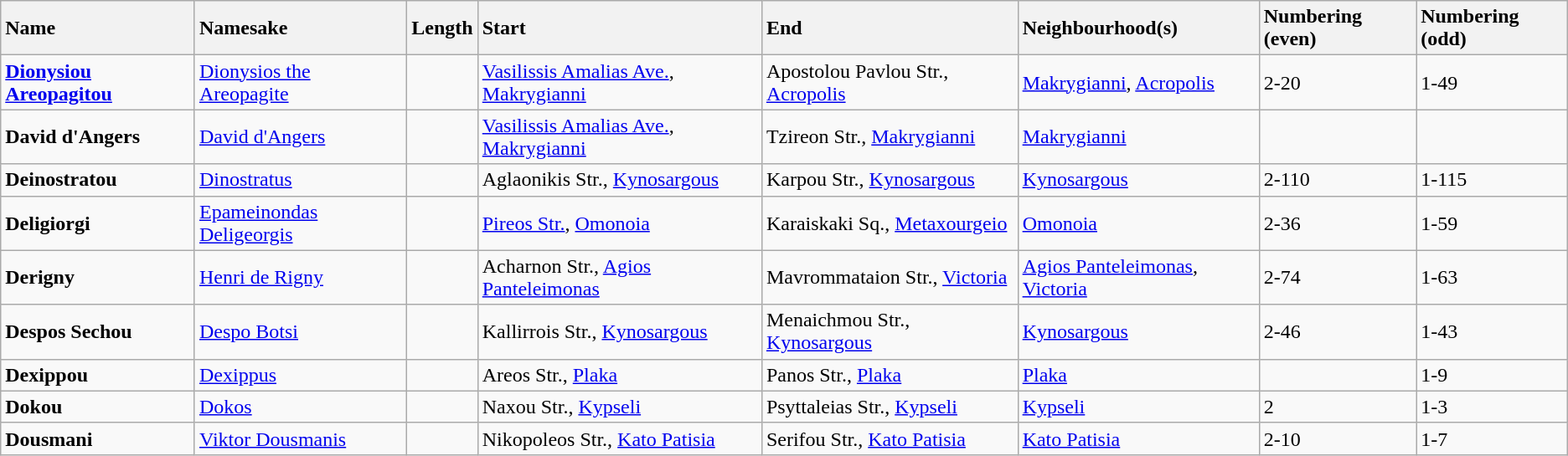<table class="wikitable sortable">
<tr>
<th style="text-align:left;">Name</th>
<th style="text-align:left;">Namesake</th>
<th style="text-align:left;">Length</th>
<th style="text-align:left;">Start</th>
<th style="text-align:left;">End</th>
<th style="text-align:left;">Neighbourhood(s)</th>
<th style="text-align:left;">Numbering (even)</th>
<th style="text-align:left;">Numbering (odd)</th>
</tr>
<tr class="sort">
<td><strong><a href='#'>Dionysiou Areopagitou</a></strong><br></td>
<td><a href='#'>Dionysios the Areopagite</a></td>
<td></td>
<td><a href='#'>Vasilissis Amalias Ave.</a>, <a href='#'>Makrygianni</a></td>
<td>Apostolou Pavlou Str., <a href='#'>Acropolis</a></td>
<td><a href='#'>Makrygianni</a>, <a href='#'>Acropolis</a></td>
<td>2-20</td>
<td>1-49</td>
</tr>
<tr>
<td><strong>David d'Angers</strong><br></td>
<td><a href='#'>David d'Angers</a></td>
<td></td>
<td><a href='#'>Vasilissis Amalias Ave.</a>, <a href='#'>Makrygianni</a></td>
<td>Tzireon Str., <a href='#'>Makrygianni</a></td>
<td><a href='#'>Makrygianni</a></td>
<td></td>
<td></td>
</tr>
<tr>
<td><strong>Deinostratou</strong><br></td>
<td><a href='#'>Dinostratus</a></td>
<td></td>
<td>Aglaonikis Str., <a href='#'>Kynosargous</a></td>
<td>Karpou Str., <a href='#'>Kynosargous</a></td>
<td><a href='#'>Kynosargous</a></td>
<td>2-110</td>
<td>1-115</td>
</tr>
<tr>
<td><strong>Deligiorgi</strong><br></td>
<td><a href='#'>Epameinondas Deligeorgis</a></td>
<td></td>
<td><a href='#'>Pireos Str.</a>, <a href='#'>Omonoia</a></td>
<td>Karaiskaki Sq., <a href='#'>Metaxourgeio</a></td>
<td><a href='#'>Omonoia</a></td>
<td>2-36</td>
<td>1-59</td>
</tr>
<tr>
<td><strong>Derigny</strong><br></td>
<td><a href='#'>Henri de Rigny</a></td>
<td></td>
<td>Acharnon Str., <a href='#'>Agios Panteleimonas</a></td>
<td>Mavrommataion Str., <a href='#'>Victoria</a></td>
<td><a href='#'>Agios Panteleimonas</a>, <a href='#'>Victoria</a></td>
<td>2-74</td>
<td>1-63</td>
</tr>
<tr>
<td><strong>Despos Sechou</strong><br></td>
<td><a href='#'>Despo Botsi</a></td>
<td></td>
<td>Kallirrois Str., <a href='#'>Kynosargous</a></td>
<td>Menaichmou Str., <a href='#'>Kynosargous</a></td>
<td><a href='#'>Kynosargous</a></td>
<td>2-46</td>
<td>1-43</td>
</tr>
<tr>
<td><strong>Dexippou</strong><br></td>
<td><a href='#'>Dexippus</a></td>
<td></td>
<td>Areos Str., <a href='#'>Plaka</a></td>
<td>Panos Str., <a href='#'>Plaka</a></td>
<td><a href='#'>Plaka</a></td>
<td></td>
<td>1-9</td>
</tr>
<tr>
<td><strong>Dokou</strong><br></td>
<td><a href='#'>Dokos</a></td>
<td></td>
<td>Naxou Str., <a href='#'>Kypseli</a></td>
<td>Psyttaleias Str., <a href='#'>Kypseli</a></td>
<td><a href='#'>Kypseli</a></td>
<td>2</td>
<td>1-3</td>
</tr>
<tr>
<td><strong>Dousmani</strong><br></td>
<td><a href='#'>Viktor Dousmanis</a></td>
<td></td>
<td>Nikopoleos Str., <a href='#'>Kato Patisia</a></td>
<td>Serifou Str., <a href='#'>Kato Patisia</a></td>
<td><a href='#'>Kato Patisia</a></td>
<td>2-10</td>
<td>1-7</td>
</tr>
</table>
